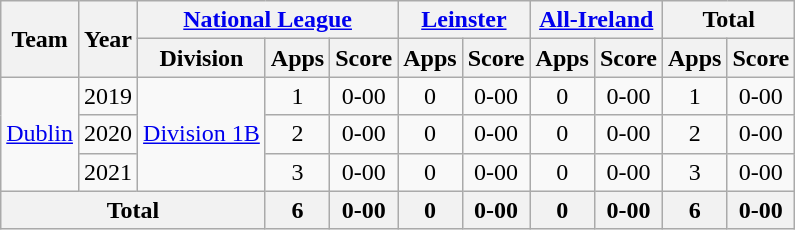<table class="wikitable" style="text-align:center">
<tr>
<th rowspan="2">Team</th>
<th rowspan="2">Year</th>
<th colspan="3"><a href='#'>National League</a></th>
<th colspan="2"><a href='#'>Leinster</a></th>
<th colspan="2"><a href='#'>All-Ireland</a></th>
<th colspan="2">Total</th>
</tr>
<tr>
<th>Division</th>
<th>Apps</th>
<th>Score</th>
<th>Apps</th>
<th>Score</th>
<th>Apps</th>
<th>Score</th>
<th>Apps</th>
<th>Score</th>
</tr>
<tr>
<td rowspan="3"><a href='#'>Dublin</a></td>
<td>2019</td>
<td rowspan="3"><a href='#'>Division 1B</a></td>
<td>1</td>
<td>0-00</td>
<td>0</td>
<td>0-00</td>
<td>0</td>
<td>0-00</td>
<td>1</td>
<td>0-00</td>
</tr>
<tr>
<td>2020</td>
<td>2</td>
<td>0-00</td>
<td>0</td>
<td>0-00</td>
<td>0</td>
<td>0-00</td>
<td>2</td>
<td>0-00</td>
</tr>
<tr>
<td>2021</td>
<td>3</td>
<td>0-00</td>
<td>0</td>
<td>0-00</td>
<td>0</td>
<td>0-00</td>
<td>3</td>
<td>0-00</td>
</tr>
<tr>
<th colspan="3">Total</th>
<th>6</th>
<th>0-00</th>
<th>0</th>
<th>0-00</th>
<th>0</th>
<th>0-00</th>
<th>6</th>
<th>0-00</th>
</tr>
</table>
